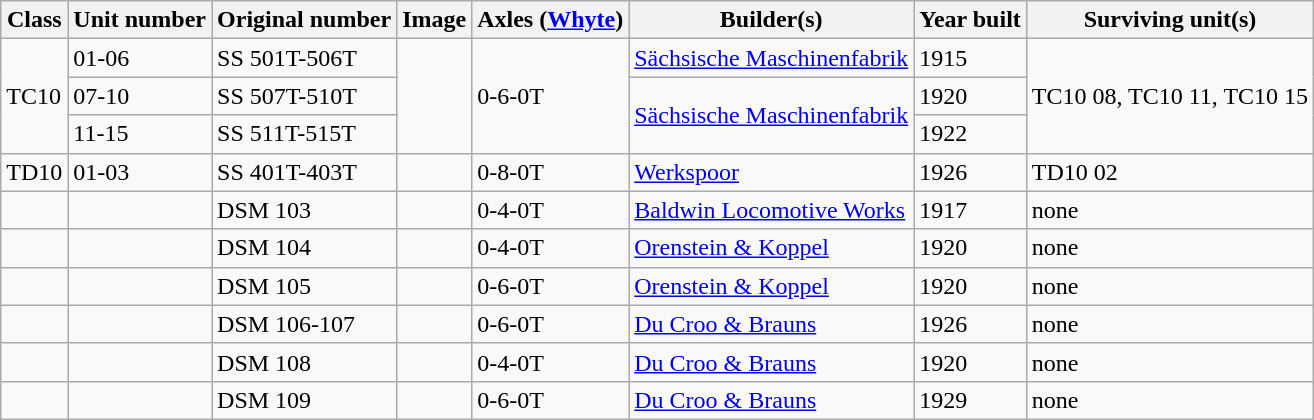<table class="wikitable">
<tr>
<th>Class</th>
<th>Unit number</th>
<th>Original number</th>
<th>Image</th>
<th>Axles (<a href='#'>Whyte</a>)</th>
<th>Builder(s)</th>
<th>Year built</th>
<th>Surviving unit(s)</th>
</tr>
<tr>
<td rowspan="3">TC10</td>
<td>01-06</td>
<td>SS 501T-506T</td>
<td rowspan="3"></td>
<td rowspan="3">0-6-0T</td>
<td> <a href='#'>Sächsische Maschinenfabrik</a></td>
<td>1915</td>
<td rowspan="3">TC10 08, TC10 11, TC10 15</td>
</tr>
<tr>
<td>07-10</td>
<td>SS 507T-510T</td>
<td rowspan="2"> <a href='#'>Sächsische Maschinenfabrik</a></td>
<td>1920</td>
</tr>
<tr>
<td>11-15</td>
<td>SS 511T-515T</td>
<td>1922</td>
</tr>
<tr>
<td>TD10</td>
<td>01-03</td>
<td>SS 401T-403T</td>
<td></td>
<td>0-8-0T</td>
<td> <a href='#'>Werkspoor</a></td>
<td>1926</td>
<td>TD10 02</td>
</tr>
<tr>
<td></td>
<td></td>
<td>DSM 103</td>
<td></td>
<td>0-4-0T</td>
<td> <a href='#'>Baldwin Locomotive Works</a></td>
<td>1917</td>
<td>none</td>
</tr>
<tr>
<td></td>
<td></td>
<td>DSM 104</td>
<td></td>
<td>0-4-0T</td>
<td> <a href='#'>Orenstein & Koppel</a></td>
<td>1920</td>
<td>none</td>
</tr>
<tr>
<td></td>
<td></td>
<td>DSM 105</td>
<td></td>
<td>0-6-0T</td>
<td> <a href='#'>Orenstein & Koppel</a></td>
<td>1920</td>
<td>none</td>
</tr>
<tr>
<td></td>
<td></td>
<td>DSM 106-107</td>
<td></td>
<td>0-6-0T</td>
<td> <a href='#'>Du Croo & Brauns</a></td>
<td>1926</td>
<td>none</td>
</tr>
<tr>
<td></td>
<td></td>
<td>DSM 108</td>
<td></td>
<td>0-4-0T</td>
<td> <a href='#'>Du Croo & Brauns</a></td>
<td>1920</td>
<td>none</td>
</tr>
<tr>
<td></td>
<td></td>
<td>DSM 109</td>
<td></td>
<td>0-6-0T</td>
<td> <a href='#'>Du Croo & Brauns</a></td>
<td>1929</td>
<td>none</td>
</tr>
</table>
